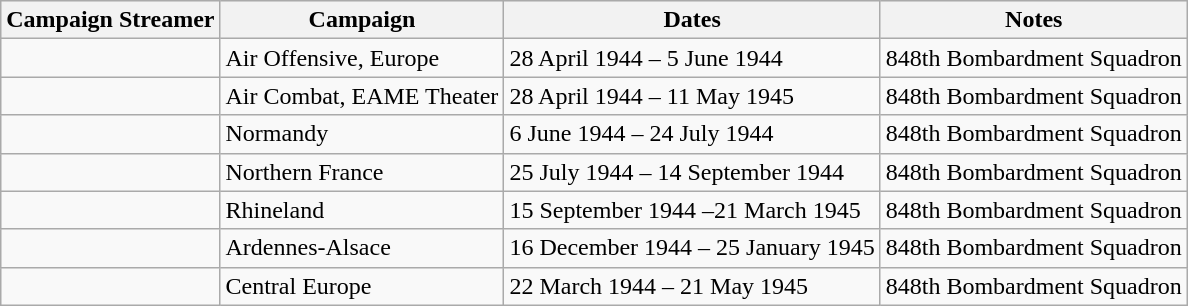<table class="wikitable">
<tr style="background:#efefef;">
<th>Campaign Streamer</th>
<th>Campaign</th>
<th>Dates</th>
<th>Notes</th>
</tr>
<tr>
<td></td>
<td>Air Offensive, Europe</td>
<td>28 April 1944 – 5 June 1944</td>
<td>848th Bombardment Squadron</td>
</tr>
<tr>
<td></td>
<td>Air Combat, EAME Theater</td>
<td>28 April 1944 – 11 May 1945</td>
<td>848th Bombardment Squadron</td>
</tr>
<tr>
<td></td>
<td>Normandy</td>
<td>6 June 1944 – 24 July 1944</td>
<td>848th Bombardment Squadron</td>
</tr>
<tr>
<td></td>
<td>Northern France</td>
<td>25 July 1944 – 14 September 1944</td>
<td>848th Bombardment Squadron</td>
</tr>
<tr>
<td></td>
<td>Rhineland</td>
<td>15 September 1944 –21 March 1945</td>
<td>848th Bombardment Squadron</td>
</tr>
<tr>
<td></td>
<td>Ardennes-Alsace</td>
<td>16 December 1944 – 25 January 1945</td>
<td>848th Bombardment Squadron</td>
</tr>
<tr>
<td></td>
<td>Central Europe</td>
<td>22 March 1944 – 21 May 1945</td>
<td>848th Bombardment Squadron</td>
</tr>
</table>
